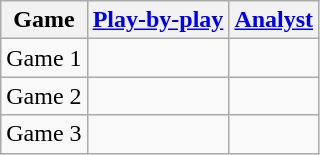<table class=wikitable>
<tr>
<th>Game</th>
<th><a href='#'>Play-by-play</a></th>
<th><a href='#'>Analyst</a></th>
</tr>
<tr>
<td>Game 1</td>
<td></td>
<td></td>
</tr>
<tr>
<td>Game 2</td>
<td></td>
<td></td>
</tr>
<tr>
<td>Game 3</td>
<td></td>
<td></td>
</tr>
</table>
